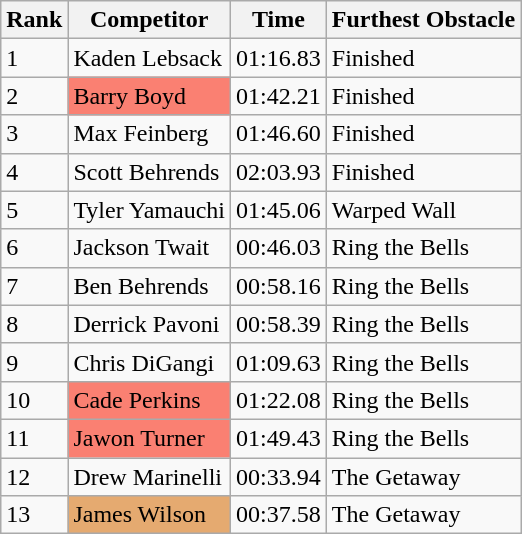<table class="wikitable sortable mw-collapsible">
<tr>
<th>Rank</th>
<th>Competitor</th>
<th>Time</th>
<th>Furthest Obstacle</th>
</tr>
<tr>
<td>1</td>
<td>Kaden Lebsack</td>
<td>01:16.83</td>
<td>Finished</td>
</tr>
<tr>
<td>2</td>
<td style="background-color:#FA8072">Barry Boyd</td>
<td>01:42.21</td>
<td>Finished</td>
</tr>
<tr>
<td>3</td>
<td>Max Feinberg</td>
<td>01:46.60</td>
<td>Finished</td>
</tr>
<tr>
<td>4</td>
<td>Scott Behrends</td>
<td>02:03.93</td>
<td>Finished</td>
</tr>
<tr>
<td>5</td>
<td>Tyler Yamauchi</td>
<td>01:45.06</td>
<td>Warped Wall</td>
</tr>
<tr>
<td>6</td>
<td>Jackson Twait</td>
<td>00:46.03</td>
<td>Ring the Bells</td>
</tr>
<tr>
<td>7</td>
<td>Ben Behrends</td>
<td>00:58.16</td>
<td>Ring the Bells</td>
</tr>
<tr>
<td>8</td>
<td>Derrick Pavoni</td>
<td>00:58.39</td>
<td>Ring the Bells</td>
</tr>
<tr>
<td>9</td>
<td>Chris DiGangi</td>
<td>01:09.63</td>
<td>Ring the Bells</td>
</tr>
<tr>
<td>10</td>
<td style="background-color:#FA8072">Cade Perkins</td>
<td>01:22.08</td>
<td>Ring the Bells</td>
</tr>
<tr>
<td>11</td>
<td style="background-color:#FA8072">Jawon Turner</td>
<td>01:49.43</td>
<td>Ring the Bells</td>
</tr>
<tr>
<td>12</td>
<td>Drew Marinelli</td>
<td>00:33.94</td>
<td>The Getaway</td>
</tr>
<tr>
<td>13</td>
<td style="background-color:#E5AA70">James Wilson</td>
<td>00:37.58</td>
<td>The Getaway</td>
</tr>
</table>
